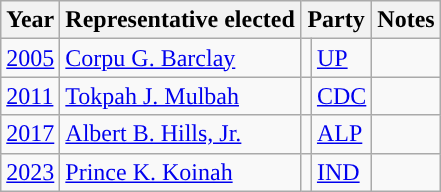<table class="wikitable">
<tr>
<th>Year</th>
<th>Representative elected</th>
<th colspan=2>Party</th>
<th>Notes</th>
</tr>
<tr>
<td><a href='#'>2005</a></td>
<td><a href='#'>Corpu G. Barclay</a></td>
<td></td>
<td><a href='#'>UP</a></td>
<td></td>
</tr>
<tr>
<td><a href='#'>2011</a></td>
<td><a href='#'>Tokpah J. Mulbah</a></td>
<td></td>
<td><a href='#'>CDC</a></td>
<td></td>
</tr>
<tr>
<td><a href='#'>2017</a></td>
<td><a href='#'>Albert B. Hills, Jr.</a></td>
<td></td>
<td><a href='#'>ALP</a></td>
<td></td>
</tr>
<tr>
<td><a href='#'>2023</a></td>
<td><a href='#'>Prince K. Koinah</a></td>
<td></td>
<td><a href='#'>IND</a></td>
<td></td>
</tr>
</table>
